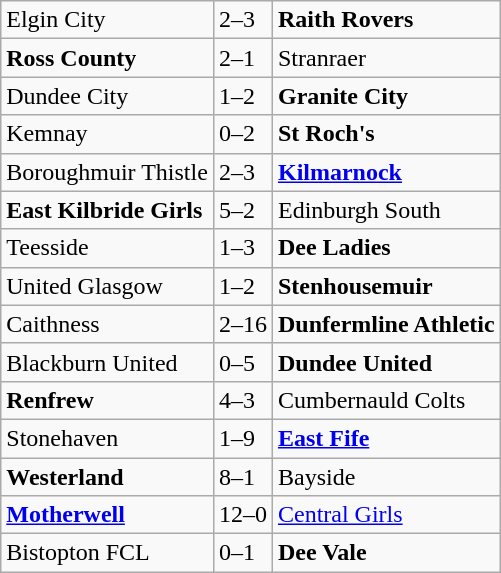<table class="wikitable">
<tr>
<td>Elgin City</td>
<td>2–3</td>
<td><strong>Raith Rovers </strong></td>
</tr>
<tr>
<td><strong>Ross County</strong></td>
<td>2–1</td>
<td>Stranraer</td>
</tr>
<tr>
<td>Dundee City</td>
<td>1–2</td>
<td><strong>Granite City </strong></td>
</tr>
<tr>
<td>Kemnay</td>
<td>0–2</td>
<td><strong>St Roch's </strong></td>
</tr>
<tr>
<td>Boroughmuir Thistle</td>
<td>2–3</td>
<td><strong><a href='#'>Kilmarnock</a></strong></td>
</tr>
<tr>
<td><strong>East Kilbride Girls</strong></td>
<td>5–2</td>
<td>Edinburgh South</td>
</tr>
<tr>
<td>Teesside</td>
<td>1–3</td>
<td><strong>Dee Ladies </strong></td>
</tr>
<tr>
<td>United Glasgow</td>
<td>1–2</td>
<td><strong>Stenhousemuir </strong></td>
</tr>
<tr>
<td>Caithness</td>
<td>2–16</td>
<td><strong>Dunfermline Athletic</strong></td>
</tr>
<tr>
<td>Blackburn United</td>
<td>0–5</td>
<td><strong>Dundee United </strong></td>
</tr>
<tr>
<td><strong>Renfrew</strong></td>
<td>4–3</td>
<td>Cumbernauld Colts</td>
</tr>
<tr>
<td>Stonehaven</td>
<td>1–9</td>
<td><strong><a href='#'>East Fife</a></strong></td>
</tr>
<tr>
<td><strong>Westerland</strong></td>
<td>8–1</td>
<td>Bayside</td>
</tr>
<tr>
<td><strong><a href='#'>Motherwell</a></strong></td>
<td>12–0</td>
<td><a href='#'>Central Girls</a></td>
</tr>
<tr>
<td>Bistopton FCL</td>
<td>0–1</td>
<td><strong>Dee Vale</strong></td>
</tr>
</table>
